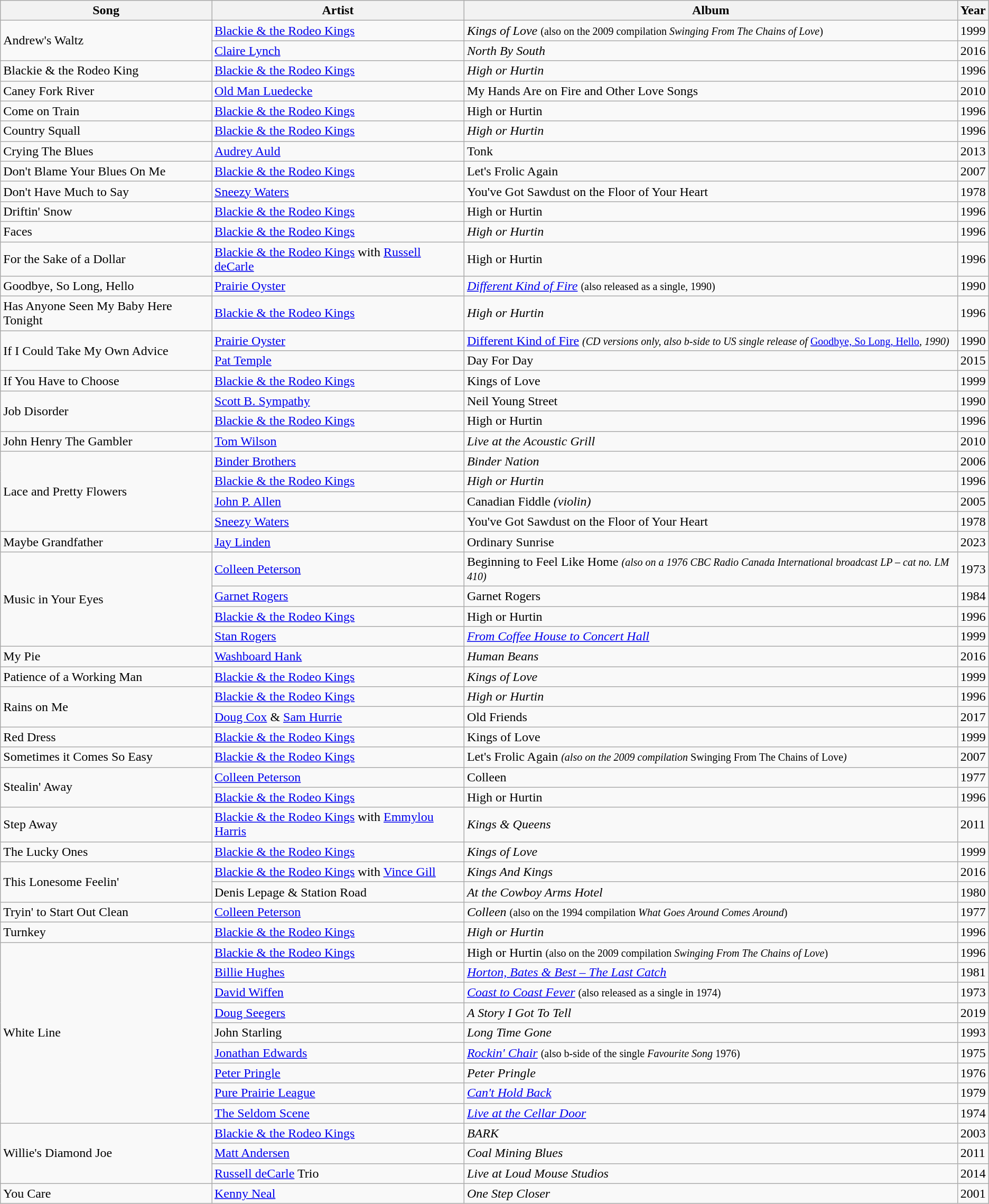<table class="wikitable">
<tr>
<th>Song</th>
<th>Artist</th>
<th>Album</th>
<th>Year</th>
</tr>
<tr>
<td rowspan=2>Andrew's Waltz</td>
<td><a href='#'>Blackie & the Rodeo Kings</a></td>
<td><em>Kings of Love</em> <small>(also on the 2009 compilation <em>Swinging From The Chains of Love</em>)</small></td>
<td>1999</td>
</tr>
<tr>
<td><a href='#'>Claire Lynch</a></td>
<td><em>North By South</em></td>
<td>2016</td>
</tr>
<tr>
<td>Blackie & the Rodeo King</td>
<td><a href='#'>Blackie & the Rodeo Kings</a></td>
<td><em>High or Hurtin<strong></td>
<td>1996</td>
</tr>
<tr>
<td>Caney Fork River</td>
<td><a href='#'>Old Man Luedecke</a></td>
<td></em>My Hands Are on Fire and Other Love Songs<em></td>
<td>2010</td>
</tr>
<tr>
<td>Come on Train</td>
<td><a href='#'>Blackie & the Rodeo Kings</a></td>
<td></em>High or Hurtin</strong></td>
<td>1996</td>
</tr>
<tr>
<td>Country Squall</td>
<td><a href='#'>Blackie & the Rodeo Kings</a></td>
<td><em>High or Hurtin<strong></td>
<td>1996</td>
</tr>
<tr>
<td>Crying The Blues</td>
<td><a href='#'>Audrey Auld</a></td>
<td></em>Tonk<em></td>
<td>2013</td>
</tr>
<tr>
<td>Don't Blame Your Blues On Me</td>
<td><a href='#'>Blackie & the Rodeo Kings</a></td>
<td></em>Let's Frolic Again<em></td>
<td>2007</td>
</tr>
<tr>
<td>Don't Have Much to Say</td>
<td><a href='#'>Sneezy Waters</a></td>
<td></em>You've Got Sawdust on the Floor of Your Heart<em></td>
<td>1978</td>
</tr>
<tr>
<td>Driftin' Snow</td>
<td><a href='#'>Blackie & the Rodeo Kings</a></td>
<td></em>High or Hurtin</strong></td>
<td>1996</td>
</tr>
<tr>
<td>Faces</td>
<td><a href='#'>Blackie & the Rodeo Kings</a></td>
<td><em>High or Hurtin<strong></td>
<td>1996</td>
</tr>
<tr>
<td>For the Sake of a Dollar</td>
<td><a href='#'>Blackie & the Rodeo Kings</a> with <a href='#'>Russell deCarle</a></td>
<td></em>High or Hurtin</strong></td>
<td>1996</td>
</tr>
<tr>
<td>Goodbye, So Long, Hello</td>
<td><a href='#'>Prairie Oyster</a></td>
<td><em><a href='#'>Different Kind of Fire</a></em> <small>(also released as a single, 1990)</small></td>
<td>1990</td>
</tr>
<tr>
<td>Has Anyone Seen My Baby Here Tonight</td>
<td><a href='#'>Blackie & the Rodeo Kings</a></td>
<td><em>High or Hurtin<strong></td>
<td>1996</td>
</tr>
<tr>
<td rowspan=2>If I Could Take My Own Advice</td>
<td><a href='#'>Prairie Oyster</a></td>
<td></em><a href='#'>Different Kind of Fire</a><em> <small>(CD versions only, also b-side to US single release of </em><a href='#'>Goodbye, So Long, Hello</a><em>, 1990)</small></td>
<td>1990</td>
</tr>
<tr>
<td><a href='#'>Pat Temple</a></td>
<td></em>Day For Day<em></td>
<td>2015</td>
</tr>
<tr>
<td>If You Have to Choose</td>
<td><a href='#'>Blackie & the Rodeo Kings</a></td>
<td></em>Kings of Love<em></td>
<td>1999</td>
</tr>
<tr>
<td rowspan=2>Job Disorder</td>
<td><a href='#'>Scott B. Sympathy</a></td>
<td></em>Neil Young Street<em></td>
<td>1990</td>
</tr>
<tr>
<td><a href='#'>Blackie & the Rodeo Kings</a></td>
<td></em>High or Hurtin</strong></td>
<td>1996</td>
</tr>
<tr>
<td>John Henry The Gambler</td>
<td><a href='#'>Tom Wilson</a></td>
<td><em>Live at the Acoustic Grill</em></td>
<td>2010</td>
</tr>
<tr>
<td rowspan=4>Lace and Pretty Flowers</td>
<td><a href='#'>Binder Brothers</a></td>
<td><em>Binder Nation</em></td>
<td>2006</td>
</tr>
<tr>
<td><a href='#'>Blackie & the Rodeo Kings</a></td>
<td><em>High or Hurtin<strong></td>
<td>1996</td>
</tr>
<tr>
<td><a href='#'>John P. Allen</a></td>
<td></em>Canadian Fiddle<em> (violin)</td>
<td>2005</td>
</tr>
<tr>
<td><a href='#'>Sneezy Waters</a></td>
<td></em>You've Got Sawdust on the Floor of Your Heart<em></td>
<td>1978</td>
</tr>
<tr>
<td>Maybe Grandfather</td>
<td><a href='#'>Jay Linden</a></td>
<td></em>Ordinary Sunrise<em></td>
<td>2023</td>
</tr>
<tr>
<td rowspan=4>Music in Your Eyes</td>
<td><a href='#'>Colleen Peterson</a></td>
<td></em>Beginning to Feel Like Home<em> <small>(also on a 1976 CBC Radio Canada International broadcast LP – cat no. LM 410)</small></td>
<td>1973</td>
</tr>
<tr>
<td><a href='#'>Garnet Rogers</a></td>
<td></em>Garnet Rogers<em></td>
<td>1984</td>
</tr>
<tr>
<td><a href='#'>Blackie & the Rodeo Kings</a></td>
<td></em>High or Hurtin</strong></td>
<td>1996</td>
</tr>
<tr>
<td><a href='#'>Stan Rogers</a></td>
<td><em><a href='#'>From Coffee House to Concert Hall</a></em></td>
<td>1999</td>
</tr>
<tr>
<td>My Pie</td>
<td><a href='#'>Washboard Hank</a></td>
<td><em>Human Beans</em></td>
<td>2016</td>
</tr>
<tr>
<td>Patience of a Working Man</td>
<td><a href='#'>Blackie & the Rodeo Kings</a></td>
<td><em>Kings of Love</em></td>
<td>1999</td>
</tr>
<tr>
<td rowspan=2>Rains on Me</td>
<td><a href='#'>Blackie & the Rodeo Kings</a></td>
<td><em>High or Hurtin<strong></td>
<td>1996</td>
</tr>
<tr>
<td><a href='#'>Doug Cox</a> & <a href='#'>Sam Hurrie</a></td>
<td>Old Friends</td>
<td>2017</td>
</tr>
<tr>
<td>Red Dress</td>
<td><a href='#'>Blackie & the Rodeo Kings</a></td>
<td></em>Kings of Love<em></td>
<td>1999</td>
</tr>
<tr>
<td>Sometimes it Comes So Easy</td>
<td><a href='#'>Blackie & the Rodeo Kings</a></td>
<td></em>Let's Frolic Again<em> <small>(also on the 2009 compilation </em>Swinging From The Chains of Love<em>)</small></td>
<td>2007</td>
</tr>
<tr>
<td rowspan=2>Stealin' Away</td>
<td><a href='#'>Colleen Peterson</a></td>
<td></em>Colleen<em></td>
<td>1977</td>
</tr>
<tr>
<td><a href='#'>Blackie & the Rodeo Kings</a></td>
<td></em>High or Hurtin</strong></td>
<td>1996</td>
</tr>
<tr>
<td>Step Away</td>
<td><a href='#'>Blackie & the Rodeo Kings</a> with <a href='#'>Emmylou Harris</a></td>
<td><em>Kings & Queens</em></td>
<td>2011</td>
</tr>
<tr>
<td>The Lucky Ones</td>
<td><a href='#'>Blackie & the Rodeo Kings</a></td>
<td><em>Kings of Love</em></td>
<td>1999</td>
</tr>
<tr>
<td rowspan=2>This Lonesome Feelin'</td>
<td><a href='#'>Blackie & the Rodeo Kings</a> with <a href='#'>Vince Gill</a></td>
<td><em>Kings And Kings</em></td>
<td>2016</td>
</tr>
<tr>
<td>Denis Lepage & Station Road</td>
<td><em>At the Cowboy Arms Hotel</em></td>
<td>1980</td>
</tr>
<tr>
<td>Tryin' to Start Out Clean</td>
<td><a href='#'>Colleen Peterson</a></td>
<td><em>Colleen</em> <small>(also on the 1994 compilation <em>What Goes Around Comes Around</em>)</small></td>
<td>1977</td>
</tr>
<tr>
<td>Turnkey</td>
<td><a href='#'>Blackie & the Rodeo Kings</a></td>
<td><em>High or Hurtin<strong></td>
<td>1996</td>
</tr>
<tr>
<td rowspan=9>White Line</td>
<td><a href='#'>Blackie & the Rodeo Kings</a></td>
<td></em>High or Hurtin</strong> <small>(also on the 2009 compilation <em>Swinging From The Chains of Love</em>)</small></td>
<td>1996</td>
</tr>
<tr>
<td><a href='#'>Billie Hughes</a></td>
<td><a href='#'><em>Horton, Bates & Best – The Last Catch</em></a></td>
<td>1981</td>
</tr>
<tr>
<td><a href='#'>David Wiffen</a></td>
<td><em><a href='#'>Coast to Coast Fever</a></em> <small>(also released as a single in 1974)</small></td>
<td>1973</td>
</tr>
<tr>
<td><a href='#'>Doug Seegers</a></td>
<td><em>A Story I Got To Tell</em></td>
<td>2019</td>
</tr>
<tr>
<td>John Starling</td>
<td><em>Long Time Gone</em></td>
<td>1993</td>
</tr>
<tr>
<td><a href='#'>Jonathan Edwards</a></td>
<td><em><a href='#'>Rockin' Chair</a></em> <small>(also b-side of the single <em>Favourite Song</em> 1976)</small></td>
<td>1975</td>
</tr>
<tr>
<td><a href='#'>Peter Pringle</a></td>
<td><em>Peter Pringle</em></td>
<td>1976</td>
</tr>
<tr>
<td><a href='#'>Pure Prairie League</a></td>
<td><em><a href='#'>Can't Hold Back</a></em></td>
<td>1979</td>
</tr>
<tr>
<td><a href='#'>The Seldom Scene</a></td>
<td><em><a href='#'>Live at the Cellar Door</a></em></td>
<td>1974</td>
</tr>
<tr>
<td rowspan=3>Willie's Diamond Joe</td>
<td><a href='#'>Blackie & the Rodeo Kings</a></td>
<td><em>BARK</em></td>
<td>2003</td>
</tr>
<tr>
<td><a href='#'>Matt Andersen</a></td>
<td><em>Coal Mining Blues</em></td>
<td>2011</td>
</tr>
<tr>
<td><a href='#'>Russell deCarle</a> Trio</td>
<td><em>Live at Loud Mouse Studios</em></td>
<td>2014</td>
</tr>
<tr>
<td>You Care</td>
<td><a href='#'>Kenny Neal</a></td>
<td><em>One Step Closer</em></td>
<td>2001</td>
</tr>
</table>
